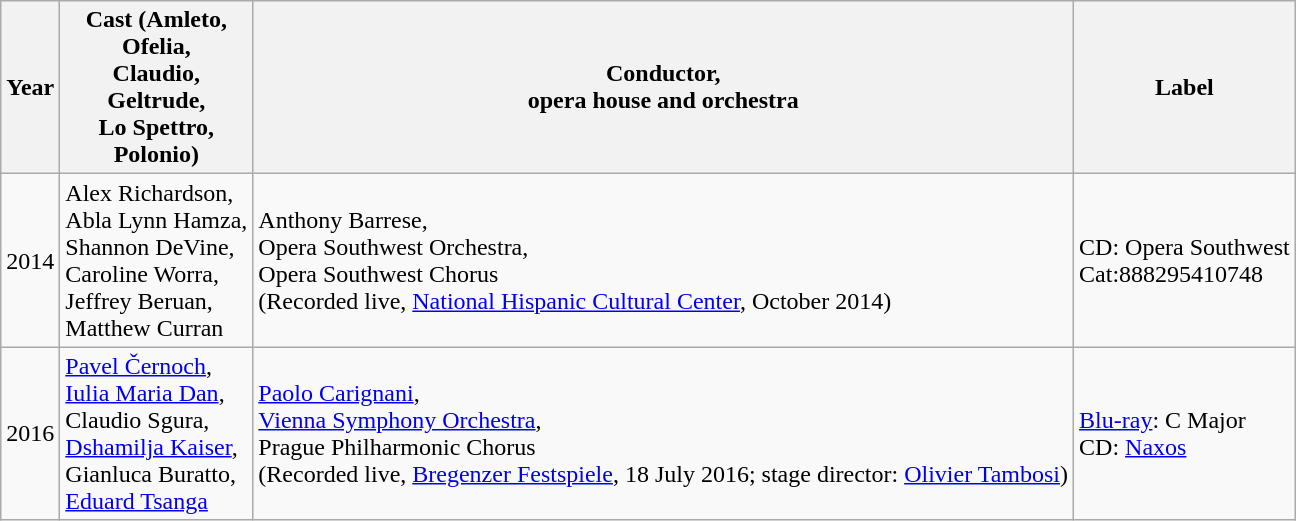<table class="wikitable">
<tr>
<th>Year</th>
<th>Cast (Amleto,<br>Ofelia,<br>Claudio,<br>Geltrude,<br>Lo Spettro,<br>Polonio)</th>
<th>Conductor,<br>opera house and orchestra</th>
<th>Label<br></th>
</tr>
<tr>
<td>2014</td>
<td>Alex Richardson,<br>Abla Lynn Hamza,<br>Shannon DeVine,<br>Caroline Worra,<br>Jeffrey Beruan,<br>Matthew Curran</td>
<td>Anthony Barrese,<br>Opera Southwest Orchestra,<br>Opera Southwest Chorus<br>(Recorded live, <a href='#'>National Hispanic Cultural Center</a>, October 2014)</td>
<td>CD: Opera Southwest<br>Cat:888295410748</td>
</tr>
<tr>
<td>2016</td>
<td><a href='#'>Pavel Černoch</a>,<br><a href='#'>Iulia Maria Dan</a>,<br>Claudio Sgura,<br><a href='#'>Dshamilja Kaiser</a>,<br>Gianluca Buratto,<br><a href='#'>Eduard Tsanga</a></td>
<td><a href='#'>Paolo Carignani</a>,<br><a href='#'>Vienna Symphony Orchestra</a>,<br>Prague Philharmonic Chorus<br>(Recorded live, <a href='#'>Bregenzer Festspiele</a>, 18 July 2016; stage director: <a href='#'>Olivier Tambosi</a>)</td>
<td><a href='#'>Blu-ray</a>: C Major<br>CD: <a href='#'>Naxos</a></td>
</tr>
</table>
